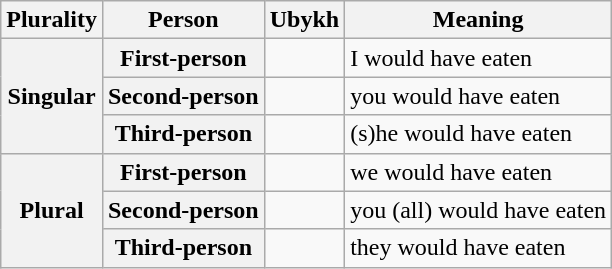<table class="wikitable">
<tr>
<th>Plurality</th>
<th>Person</th>
<th>Ubykh</th>
<th>Meaning</th>
</tr>
<tr>
<th rowspan="3">Singular</th>
<th>First-person</th>
<td></td>
<td>I would have eaten</td>
</tr>
<tr>
<th>Second-person</th>
<td></td>
<td>you would have eaten</td>
</tr>
<tr>
<th>Third-person</th>
<td></td>
<td>(s)he would have eaten</td>
</tr>
<tr>
<th rowspan="3">Plural</th>
<th>First-person</th>
<td></td>
<td>we would have eaten</td>
</tr>
<tr>
<th>Second-person</th>
<td></td>
<td>you (all) would have eaten</td>
</tr>
<tr>
<th>Third-person</th>
<td></td>
<td>they would have eaten</td>
</tr>
</table>
